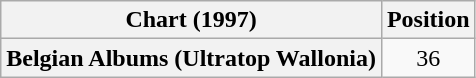<table class="wikitable plainrowheaders" style="text-align:center">
<tr>
<th scope="col">Chart (1997)</th>
<th scope="col">Position</th>
</tr>
<tr>
<th scope="row">Belgian Albums (Ultratop Wallonia)</th>
<td>36</td>
</tr>
</table>
